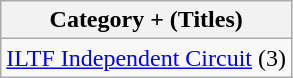<table class="wikitable" style="display:inline-table;">
<tr style="background:#ffc;">
<th>Category + (Titles)</th>
</tr>
<tr>
<td><a href='#'>ILTF Independent Circuit</a> (3)</td>
</tr>
</table>
